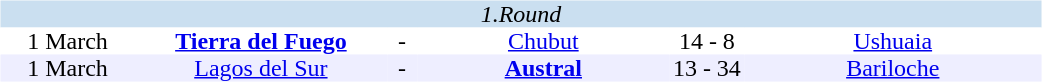<table width=700>
<tr>
<td width=700 valign="top"><br><table border=0 cellspacing=0 cellpadding=0 style="font-size: 100%; border-collapse: collapse;" width=100%>
<tr bgcolor="#CADFF0">
<td style="font-size:100%"; align="center" colspan="6"><em>1.Round</em></td>
</tr>
<tr align=center bgcolor=#FFFFFF>
<td width=90>1 March</td>
<td width=170><strong><a href='#'>Tierra del Fuego</a></strong></td>
<td width=20>-</td>
<td width=170><a href='#'>Chubut</a></td>
<td width=50>14 - 8</td>
<td width=200><a href='#'>Ushuaia</a></td>
</tr>
<tr align=center bgcolor=#EEEEFF>
<td width=90>1 March</td>
<td width=170><a href='#'>Lagos del Sur</a></td>
<td width=20>-</td>
<td width=170><strong><a href='#'>Austral</a></strong></td>
<td width=50>13 - 34</td>
<td width=200><a href='#'>Bariloche</a></td>
</tr>
</table>
</td>
</tr>
</table>
